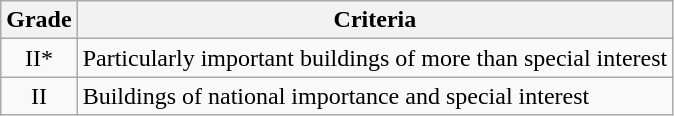<table class="wikitable">
<tr>
<th>Grade</th>
<th>Criteria</th>
</tr>
<tr>
<td align="center" >II*</td>
<td>Particularly important buildings of more than special interest</td>
</tr>
<tr>
<td align="center" >II</td>
<td>Buildings of national importance and special interest</td>
</tr>
</table>
